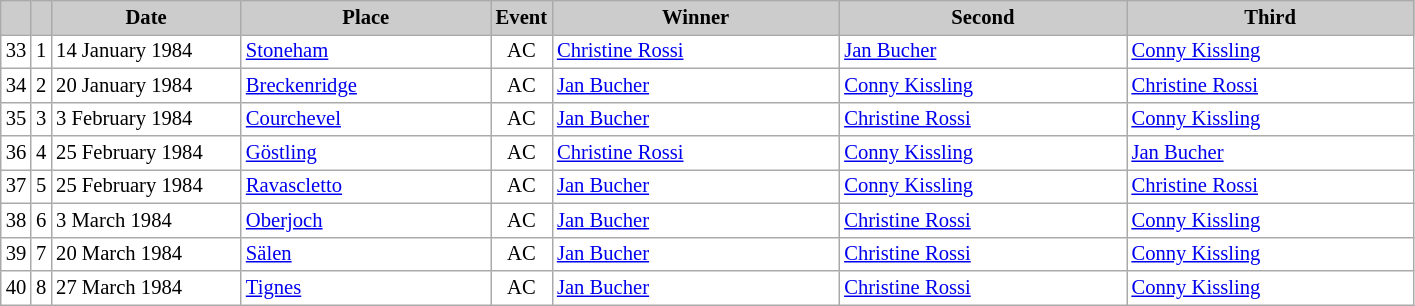<table class="wikitable plainrowheaders" style="background:#fff; font-size:86%; line-height:16px; border:grey solid 1px; border-collapse:collapse;">
<tr style="background:#ccc; text-align:center;">
<th scope="col" style="background:#ccc; width=20 px;"></th>
<th scope="col" style="background:#ccc; width=30 px;"></th>
<th scope="col" style="background:#ccc; width:120px;">Date</th>
<th scope="col" style="background:#ccc; width:160px;">Place</th>
<th scope="col" style="background:#ccc; width:15px;">Event</th>
<th scope="col" style="background:#ccc; width:185px;">Winner</th>
<th scope="col" style="background:#ccc; width:185px;">Second</th>
<th scope="col" style="background:#ccc; width:185px;">Third</th>
</tr>
<tr>
<td align=center>33</td>
<td align=center>1</td>
<td>14 January 1984</td>
<td> <a href='#'>Stoneham</a></td>
<td align=center>AC</td>
<td> <a href='#'>Christine Rossi</a></td>
<td> <a href='#'>Jan Bucher</a></td>
<td> <a href='#'>Conny Kissling</a></td>
</tr>
<tr>
<td align=center>34</td>
<td align=center>2</td>
<td>20 January 1984</td>
<td> <a href='#'>Breckenridge</a></td>
<td align=center>AC</td>
<td> <a href='#'>Jan Bucher</a></td>
<td> <a href='#'>Conny Kissling</a></td>
<td> <a href='#'>Christine Rossi</a></td>
</tr>
<tr>
<td align=center>35</td>
<td align=center>3</td>
<td>3 February 1984</td>
<td> <a href='#'>Courchevel</a></td>
<td align=center>AC</td>
<td> <a href='#'>Jan Bucher</a></td>
<td> <a href='#'>Christine Rossi</a></td>
<td> <a href='#'>Conny Kissling</a></td>
</tr>
<tr>
<td align=center>36</td>
<td align=center>4</td>
<td>25 February 1984</td>
<td> <a href='#'>Göstling</a></td>
<td align=center>AC</td>
<td> <a href='#'>Christine Rossi</a></td>
<td> <a href='#'>Conny Kissling</a></td>
<td> <a href='#'>Jan Bucher</a></td>
</tr>
<tr>
<td align=center>37</td>
<td align=center>5</td>
<td>25 February 1984</td>
<td> <a href='#'>Ravascletto</a></td>
<td align=center>AC</td>
<td> <a href='#'>Jan Bucher</a></td>
<td> <a href='#'>Conny Kissling</a></td>
<td> <a href='#'>Christine Rossi</a></td>
</tr>
<tr>
<td align=center>38</td>
<td align=center>6</td>
<td>3 March 1984</td>
<td> <a href='#'>Oberjoch</a></td>
<td align=center>AC</td>
<td> <a href='#'>Jan Bucher</a></td>
<td> <a href='#'>Christine Rossi</a></td>
<td> <a href='#'>Conny Kissling</a></td>
</tr>
<tr>
<td align=center>39</td>
<td align=center>7</td>
<td>20 March 1984</td>
<td> <a href='#'>Sälen</a></td>
<td align=center>AC</td>
<td> <a href='#'>Jan Bucher</a></td>
<td> <a href='#'>Christine Rossi</a></td>
<td> <a href='#'>Conny Kissling</a></td>
</tr>
<tr>
<td align=center>40</td>
<td align=center>8</td>
<td>27 March 1984</td>
<td> <a href='#'>Tignes</a></td>
<td align=center>AC</td>
<td> <a href='#'>Jan Bucher</a></td>
<td> <a href='#'>Christine Rossi</a></td>
<td> <a href='#'>Conny Kissling</a></td>
</tr>
</table>
